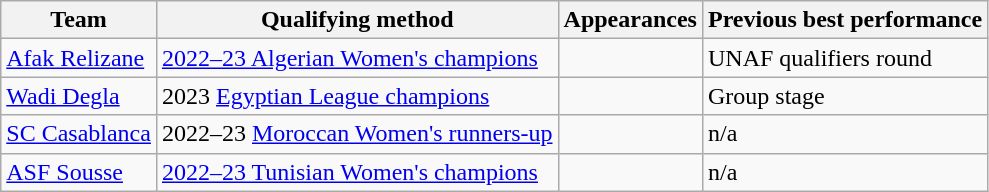<table class="wikitable sortable" style="text-align: left;">
<tr>
<th>Team</th>
<th>Qualifying method</th>
<th>Appearances</th>
<th>Previous best performance</th>
</tr>
<tr>
<td> <a href='#'>Afak Relizane</a></td>
<td><a href='#'>2022–23 Algerian Women's champions</a></td>
<td></td>
<td>UNAF qualifiers round</td>
</tr>
<tr>
<td> <a href='#'>Wadi Degla</a></td>
<td>2023 <a href='#'>Egyptian League champions</a></td>
<td></td>
<td>Group stage</td>
</tr>
<tr>
<td> <a href='#'>SC Casablanca</a></td>
<td>2022–23 <a href='#'>Moroccan Women's runners-up</a></td>
<td></td>
<td>n/a</td>
</tr>
<tr>
<td> <a href='#'>ASF Sousse</a></td>
<td><a href='#'>2022–23 Tunisian Women's champions</a></td>
<td></td>
<td>n/a</td>
</tr>
</table>
